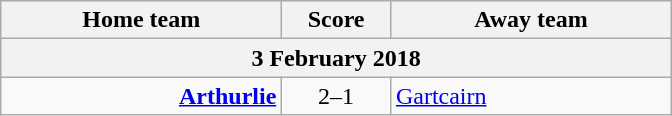<table class="wikitable" style="border-collapse: collapse;">
<tr>
<th align="right" width="180">Home team</th>
<th align="center" width="65">Score</th>
<th align="left" width="180">Away team</th>
</tr>
<tr>
<th colspan="3" align="center">3 February 2018</th>
</tr>
<tr>
<td style="text-align:right;"><strong><a href='#'>Arthurlie</a></strong></td>
<td style="text-align:center;">2–1</td>
<td style="text-align:left;"><a href='#'>Gartcairn</a></td>
</tr>
</table>
